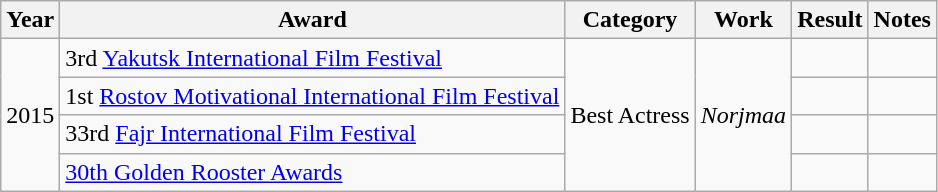<table class="wikitable">
<tr>
<th>Year</th>
<th>Award</th>
<th>Category</th>
<th>Work</th>
<th>Result</th>
<th>Notes</th>
</tr>
<tr>
<td rowspan="4">2015</td>
<td>3rd <a href='#'>Yakutsk International Film Festival</a></td>
<td rowspan="4">Best Actress</td>
<td rowspan="4"><em>Norjmaa</em></td>
<td></td>
<td></td>
</tr>
<tr>
<td>1st <a href='#'>Rostov Motivational International Film Festival</a></td>
<td></td>
<td></td>
</tr>
<tr>
<td>33rd <a href='#'>Fajr International Film Festival</a></td>
<td></td>
<td></td>
</tr>
<tr>
<td><a href='#'>30th Golden Rooster Awards</a></td>
<td></td>
<td></td>
</tr>
</table>
